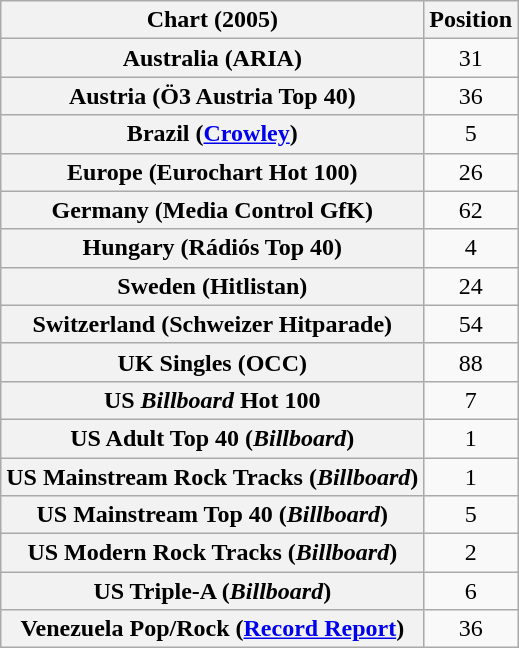<table class="wikitable sortable plainrowheaders" style="text-align:center">
<tr>
<th>Chart (2005)</th>
<th>Position</th>
</tr>
<tr>
<th scope="row">Australia (ARIA)</th>
<td>31</td>
</tr>
<tr>
<th scope="row">Austria (Ö3 Austria Top 40)</th>
<td>36</td>
</tr>
<tr>
<th scope="row">Brazil (<a href='#'>Crowley</a>)</th>
<td>5</td>
</tr>
<tr>
<th scope="row">Europe (Eurochart Hot 100)</th>
<td>26</td>
</tr>
<tr>
<th scope="row">Germany (Media Control GfK)</th>
<td>62</td>
</tr>
<tr>
<th scope="row">Hungary (Rádiós Top 40)</th>
<td>4</td>
</tr>
<tr>
<th scope="row">Sweden (Hitlistan)</th>
<td>24</td>
</tr>
<tr>
<th scope="row">Switzerland (Schweizer Hitparade)</th>
<td>54</td>
</tr>
<tr>
<th scope="row">UK Singles (OCC)</th>
<td>88</td>
</tr>
<tr>
<th scope="row">US <em>Billboard</em> Hot 100</th>
<td>7</td>
</tr>
<tr>
<th scope="row">US Adult Top 40 (<em>Billboard</em>)</th>
<td>1</td>
</tr>
<tr>
<th scope="row">US Mainstream Rock Tracks (<em>Billboard</em>)</th>
<td>1</td>
</tr>
<tr>
<th scope="row">US Mainstream Top 40 (<em>Billboard</em>)</th>
<td>5</td>
</tr>
<tr>
<th scope="row">US Modern Rock Tracks (<em>Billboard</em>)</th>
<td>2</td>
</tr>
<tr>
<th scope="row">US Triple-A (<em>Billboard</em>)</th>
<td>6</td>
</tr>
<tr>
<th scope="row">Venezuela Pop/Rock (<a href='#'>Record Report</a>)</th>
<td>36</td>
</tr>
</table>
